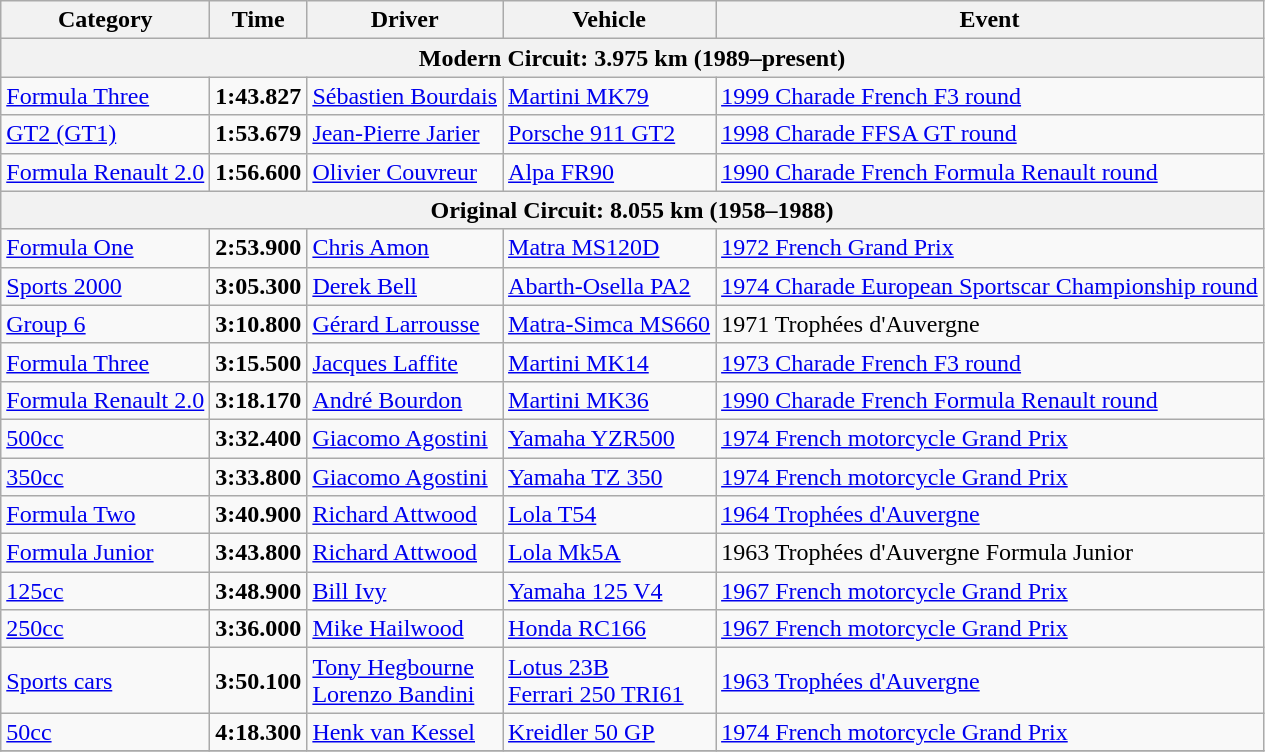<table class="wikitable">
<tr>
<th>Category</th>
<th>Time</th>
<th>Driver</th>
<th>Vehicle</th>
<th>Event</th>
</tr>
<tr>
<th colspan=5>Modern Circuit: 3.975 km (1989–present)</th>
</tr>
<tr>
<td><a href='#'>Formula Three</a></td>
<td><strong>1:43.827</strong></td>
<td><a href='#'>Sébastien Bourdais</a></td>
<td><a href='#'>Martini MK79</a></td>
<td><a href='#'>1999 Charade French F3 round</a></td>
</tr>
<tr>
<td><a href='#'>GT2 (GT1)</a></td>
<td><strong>1:53.679</strong></td>
<td><a href='#'>Jean-Pierre Jarier</a></td>
<td><a href='#'>Porsche 911 GT2</a></td>
<td><a href='#'>1998 Charade FFSA GT round</a></td>
</tr>
<tr>
<td><a href='#'>Formula Renault 2.0</a></td>
<td><strong>1:56.600</strong></td>
<td><a href='#'>Olivier Couvreur</a></td>
<td><a href='#'>Alpa FR90</a></td>
<td><a href='#'>1990 Charade French Formula Renault round</a></td>
</tr>
<tr>
<th colspan=5>Original Circuit: 8.055 km (1958–1988)</th>
</tr>
<tr>
<td><a href='#'>Formula One</a></td>
<td><strong>2:53.900</strong></td>
<td><a href='#'>Chris Amon</a></td>
<td><a href='#'>Matra MS120D</a></td>
<td><a href='#'>1972 French Grand Prix</a></td>
</tr>
<tr>
<td><a href='#'>Sports 2000</a></td>
<td><strong>3:05.300</strong></td>
<td><a href='#'>Derek Bell</a></td>
<td><a href='#'>Abarth-Osella PA2</a></td>
<td><a href='#'>1974 Charade European Sportscar Championship round</a></td>
</tr>
<tr>
<td><a href='#'>Group 6</a></td>
<td><strong>3:10.800</strong></td>
<td><a href='#'>Gérard Larrousse</a></td>
<td><a href='#'>Matra-Simca MS660</a></td>
<td>1971 Trophées d'Auvergne</td>
</tr>
<tr>
<td><a href='#'>Formula Three</a></td>
<td><strong>3:15.500</strong></td>
<td><a href='#'>Jacques Laffite</a></td>
<td><a href='#'>Martini MK14</a></td>
<td><a href='#'>1973 Charade French F3 round</a></td>
</tr>
<tr>
<td><a href='#'>Formula Renault 2.0</a></td>
<td><strong>3:18.170</strong></td>
<td><a href='#'>André Bourdon</a></td>
<td><a href='#'>Martini MK36</a></td>
<td><a href='#'>1990 Charade French Formula Renault round</a></td>
</tr>
<tr>
<td><a href='#'>500cc</a></td>
<td><strong>3:32.400</strong></td>
<td><a href='#'>Giacomo Agostini</a></td>
<td><a href='#'>Yamaha YZR500</a></td>
<td><a href='#'>1974 French motorcycle Grand Prix</a></td>
</tr>
<tr>
<td><a href='#'>350cc</a></td>
<td><strong>3:33.800</strong></td>
<td><a href='#'>Giacomo Agostini</a></td>
<td><a href='#'>Yamaha TZ 350</a></td>
<td><a href='#'>1974 French motorcycle Grand Prix</a></td>
</tr>
<tr>
<td><a href='#'>Formula Two</a></td>
<td><strong>3:40.900</strong></td>
<td><a href='#'>Richard Attwood</a></td>
<td><a href='#'>Lola T54</a></td>
<td><a href='#'>1964 Trophées d'Auvergne</a></td>
</tr>
<tr>
<td><a href='#'>Formula Junior</a></td>
<td><strong>3:43.800</strong></td>
<td><a href='#'>Richard Attwood</a></td>
<td><a href='#'>Lola Mk5A</a></td>
<td>1963 Trophées d'Auvergne Formula Junior</td>
</tr>
<tr>
<td><a href='#'>125cc</a></td>
<td><strong>3:48.900</strong></td>
<td><a href='#'>Bill Ivy</a></td>
<td><a href='#'>Yamaha 125 V4</a></td>
<td><a href='#'>1967 French motorcycle Grand Prix</a></td>
</tr>
<tr>
<td><a href='#'>250cc</a></td>
<td><strong>3:36.000</strong></td>
<td><a href='#'>Mike Hailwood</a></td>
<td><a href='#'>Honda RC166</a></td>
<td><a href='#'>1967 French motorcycle Grand Prix</a></td>
</tr>
<tr>
<td><a href='#'>Sports cars</a></td>
<td><strong>3:50.100</strong></td>
<td><a href='#'>Tony Hegbourne</a><br><a href='#'>Lorenzo Bandini</a></td>
<td><a href='#'>Lotus 23B</a><br><a href='#'>Ferrari 250 TRI61</a></td>
<td><a href='#'>1963 Trophées d'Auvergne</a></td>
</tr>
<tr>
<td><a href='#'>50cc</a></td>
<td><strong>4:18.300</strong></td>
<td><a href='#'>Henk van Kessel</a></td>
<td><a href='#'>Kreidler 50 GP</a></td>
<td><a href='#'>1974 French motorcycle Grand Prix</a></td>
</tr>
<tr>
</tr>
</table>
